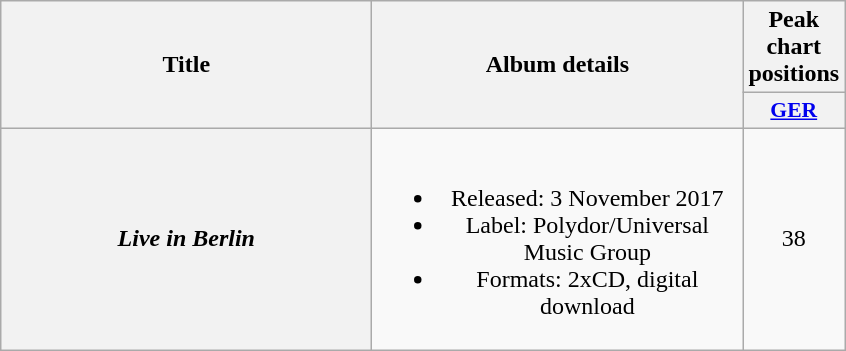<table class="wikitable plainrowheaders" style="text-align:center;">
<tr>
<th rowspan="2" scope="col" style="width:15em;">Title</th>
<th rowspan="2" scope="col" style="width:15em;">Album details</th>
<th>Peak chart<br>positions</th>
</tr>
<tr>
<th scope="col" style="width:2em;font-size:90%;"><a href='#'>GER</a><br></th>
</tr>
<tr>
<th scope="row"><em>Live in Berlin</em></th>
<td><br><ul><li>Released: 3 November 2017</li><li>Label: Polydor/Universal Music Group</li><li>Formats: 2xCD, digital download</li></ul></td>
<td>38</td>
</tr>
</table>
